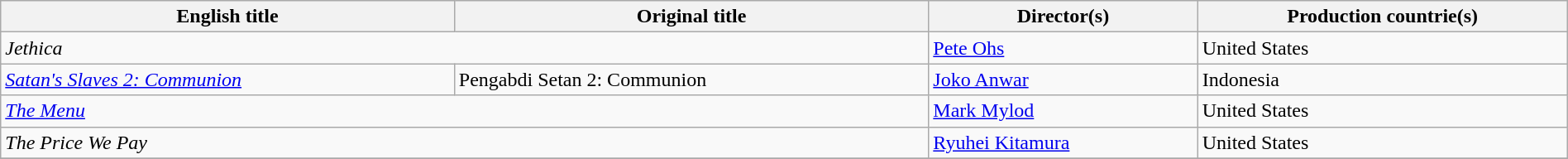<table class="sortable wikitable" style="width:100%; margin-bottom:4px" cellpadding="5">
<tr>
<th scope="col">English title</th>
<th scope="col">Original title</th>
<th scope="col">Director(s)</th>
<th scope="col">Production countrie(s)</th>
</tr>
<tr>
<td colspan=2><em>Jethica</em></td>
<td><a href='#'>Pete Ohs</a></td>
<td>United States</td>
</tr>
<tr>
<td><em><a href='#'>Satan's Slaves 2: Communion</a></em></td>
<td>Pengabdi Setan 2: Communion</td>
<td><a href='#'>Joko Anwar</a></td>
<td>Indonesia</td>
</tr>
<tr>
<td colspan=2><em><a href='#'>The Menu</a></em></td>
<td><a href='#'>Mark Mylod</a></td>
<td>United States</td>
</tr>
<tr>
<td colspan=2><em>The Price We Pay</em></td>
<td><a href='#'>Ryuhei Kitamura</a></td>
<td>United States</td>
</tr>
<tr>
</tr>
</table>
